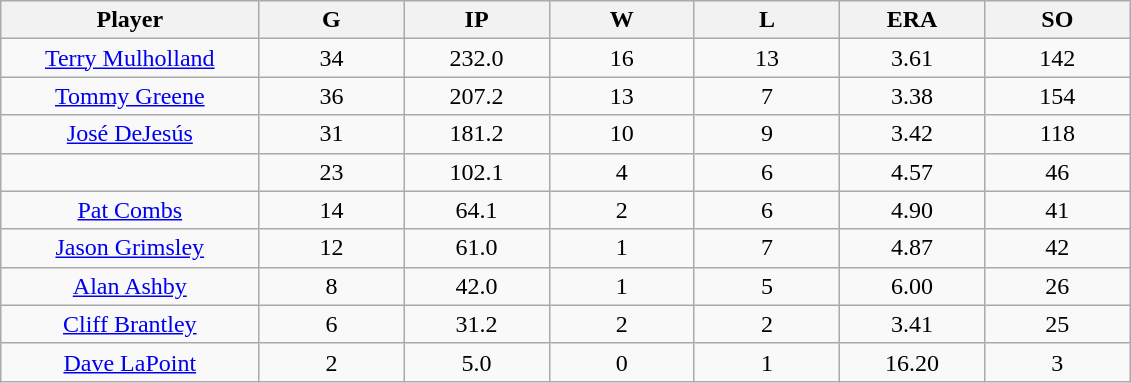<table class="wikitable sortable">
<tr>
<th bgcolor="#DDDDFF" width="16%">Player</th>
<th bgcolor="#DDDDFF" width="9%">G</th>
<th bgcolor="#DDDDFF" width="9%">IP</th>
<th bgcolor="#DDDDFF" width="9%">W</th>
<th bgcolor="#DDDDFF" width="9%">L</th>
<th bgcolor="#DDDDFF" width="9%">ERA</th>
<th bgcolor="#DDDDFF" width="9%">SO</th>
</tr>
<tr align="center">
<td><a href='#'>Terry Mulholland</a></td>
<td>34</td>
<td>232.0</td>
<td>16</td>
<td>13</td>
<td>3.61</td>
<td>142</td>
</tr>
<tr align=center>
<td><a href='#'>Tommy Greene</a></td>
<td>36</td>
<td>207.2</td>
<td>13</td>
<td>7</td>
<td>3.38</td>
<td>154</td>
</tr>
<tr align=center>
<td><a href='#'>José DeJesús</a></td>
<td>31</td>
<td>181.2</td>
<td>10</td>
<td>9</td>
<td>3.42</td>
<td>118</td>
</tr>
<tr align=center>
<td></td>
<td>23</td>
<td>102.1</td>
<td>4</td>
<td>6</td>
<td>4.57</td>
<td>46</td>
</tr>
<tr align="center">
<td><a href='#'>Pat Combs</a></td>
<td>14</td>
<td>64.1</td>
<td>2</td>
<td>6</td>
<td>4.90</td>
<td>41</td>
</tr>
<tr align=center>
<td><a href='#'>Jason Grimsley</a></td>
<td>12</td>
<td>61.0</td>
<td>1</td>
<td>7</td>
<td>4.87</td>
<td>42</td>
</tr>
<tr align=center>
<td><a href='#'>Alan Ashby</a></td>
<td>8</td>
<td>42.0</td>
<td>1</td>
<td>5</td>
<td>6.00</td>
<td>26</td>
</tr>
<tr align=center>
<td><a href='#'>Cliff Brantley</a></td>
<td>6</td>
<td>31.2</td>
<td>2</td>
<td>2</td>
<td>3.41</td>
<td>25</td>
</tr>
<tr align=center>
<td><a href='#'>Dave LaPoint</a></td>
<td>2</td>
<td>5.0</td>
<td>0</td>
<td>1</td>
<td>16.20</td>
<td>3</td>
</tr>
</table>
